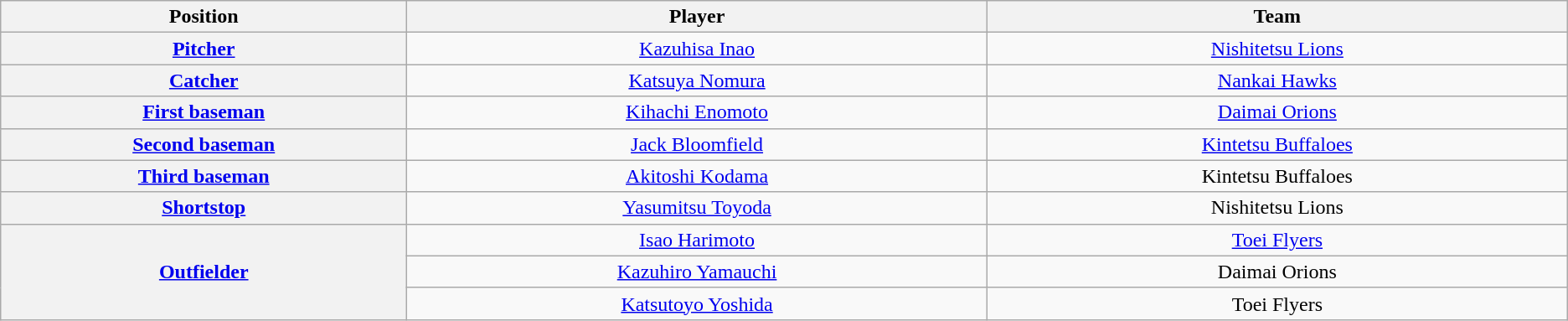<table class="wikitable" style="text-align:center;">
<tr>
<th scope="col" width="7%">Position</th>
<th scope="col" width="10%">Player</th>
<th scope="col" width="10%">Team</th>
</tr>
<tr>
<th scope="row" style="text-align:center;"><a href='#'>Pitcher</a></th>
<td><a href='#'>Kazuhisa Inao</a></td>
<td><a href='#'>Nishitetsu Lions</a></td>
</tr>
<tr>
<th scope="row" style="text-align:center;"><a href='#'>Catcher</a></th>
<td><a href='#'>Katsuya Nomura</a></td>
<td><a href='#'>Nankai Hawks</a></td>
</tr>
<tr>
<th scope="row" style="text-align:center;"><a href='#'>First baseman</a></th>
<td><a href='#'>Kihachi Enomoto</a></td>
<td><a href='#'>Daimai Orions</a></td>
</tr>
<tr>
<th scope="row" style="text-align:center;"><a href='#'>Second baseman</a></th>
<td><a href='#'>Jack Bloomfield</a></td>
<td><a href='#'>Kintetsu Buffaloes</a></td>
</tr>
<tr>
<th scope="row" style="text-align:center;"><a href='#'>Third baseman</a></th>
<td><a href='#'>Akitoshi Kodama</a></td>
<td>Kintetsu Buffaloes</td>
</tr>
<tr>
<th scope="row" style="text-align:center;"><a href='#'>Shortstop</a></th>
<td><a href='#'>Yasumitsu Toyoda</a></td>
<td>Nishitetsu Lions</td>
</tr>
<tr>
<th scope="row" style="text-align:center;" rowspan=3><a href='#'>Outfielder</a></th>
<td><a href='#'>Isao Harimoto</a></td>
<td><a href='#'>Toei Flyers</a></td>
</tr>
<tr>
<td><a href='#'>Kazuhiro Yamauchi</a></td>
<td>Daimai Orions</td>
</tr>
<tr>
<td><a href='#'>Katsutoyo Yoshida</a></td>
<td>Toei Flyers</td>
</tr>
</table>
